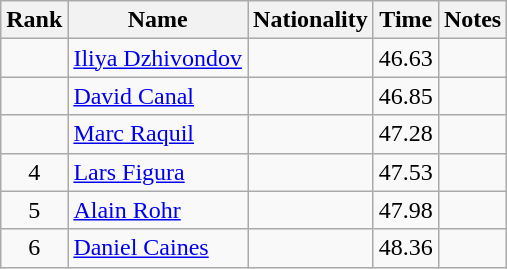<table class="wikitable sortable" style="text-align:center">
<tr>
<th>Rank</th>
<th>Name</th>
<th>Nationality</th>
<th>Time</th>
<th>Notes</th>
</tr>
<tr>
<td></td>
<td align="left"><a href='#'>Iliya Dzhivondov</a></td>
<td align=left></td>
<td>46.63</td>
<td></td>
</tr>
<tr>
<td></td>
<td align="left"><a href='#'>David Canal</a></td>
<td align=left></td>
<td>46.85</td>
<td></td>
</tr>
<tr>
<td></td>
<td align="left"><a href='#'>Marc Raquil</a></td>
<td align=left></td>
<td>47.28</td>
<td></td>
</tr>
<tr>
<td>4</td>
<td align="left"><a href='#'>Lars Figura</a></td>
<td align=left></td>
<td>47.53</td>
<td></td>
</tr>
<tr>
<td>5</td>
<td align="left"><a href='#'>Alain Rohr</a></td>
<td align=left></td>
<td>47.98</td>
<td></td>
</tr>
<tr>
<td>6</td>
<td align="left"><a href='#'>Daniel Caines</a></td>
<td align=left></td>
<td>48.36</td>
<td></td>
</tr>
</table>
